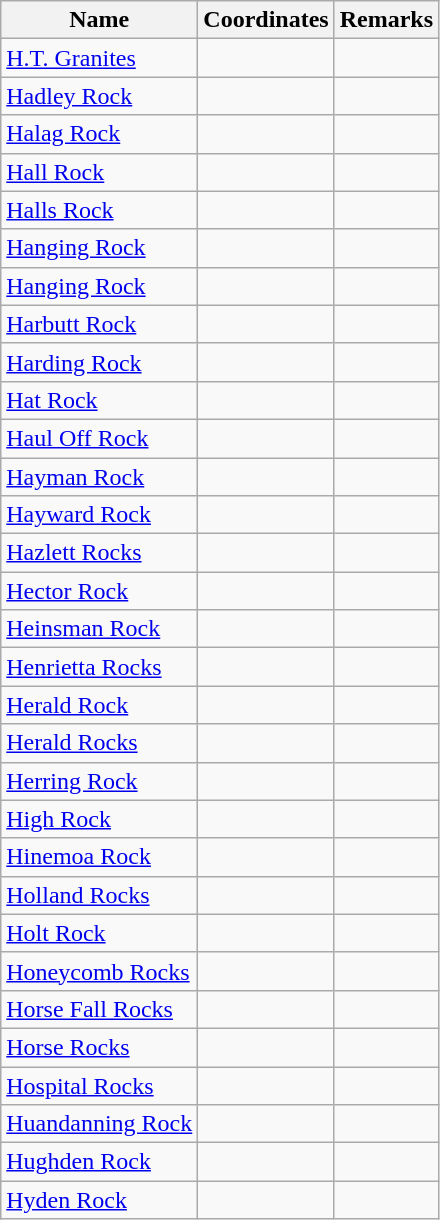<table class="wikitable">
<tr>
<th>Name</th>
<th>Coordinates</th>
<th>Remarks</th>
</tr>
<tr>
<td><a href='#'>H.T. Granites</a></td>
<td></td>
<td></td>
</tr>
<tr>
<td><a href='#'>Hadley Rock</a></td>
<td></td>
<td></td>
</tr>
<tr>
<td><a href='#'>Halag Rock</a></td>
<td></td>
<td></td>
</tr>
<tr>
<td><a href='#'>Hall Rock</a></td>
<td></td>
<td></td>
</tr>
<tr>
<td><a href='#'>Halls Rock</a></td>
<td></td>
<td></td>
</tr>
<tr>
<td><a href='#'>Hanging Rock</a></td>
<td></td>
<td></td>
</tr>
<tr>
<td><a href='#'>Hanging Rock</a></td>
<td></td>
<td></td>
</tr>
<tr>
<td><a href='#'>Harbutt Rock</a></td>
<td></td>
<td></td>
</tr>
<tr>
<td><a href='#'>Harding Rock</a></td>
<td></td>
<td></td>
</tr>
<tr>
<td><a href='#'>Hat Rock</a></td>
<td></td>
<td></td>
</tr>
<tr>
<td><a href='#'>Haul Off Rock</a></td>
<td></td>
<td></td>
</tr>
<tr>
<td><a href='#'>Hayman Rock</a></td>
<td></td>
<td></td>
</tr>
<tr>
<td><a href='#'>Hayward Rock</a></td>
<td></td>
<td></td>
</tr>
<tr>
<td><a href='#'>Hazlett Rocks</a></td>
<td></td>
<td></td>
</tr>
<tr>
<td><a href='#'>Hector Rock</a></td>
<td></td>
<td></td>
</tr>
<tr>
<td><a href='#'>Heinsman Rock</a></td>
<td></td>
<td></td>
</tr>
<tr>
<td><a href='#'>Henrietta Rocks</a></td>
<td></td>
<td></td>
</tr>
<tr>
<td><a href='#'>Herald Rock</a></td>
<td></td>
<td></td>
</tr>
<tr>
<td><a href='#'>Herald Rocks</a></td>
<td></td>
<td></td>
</tr>
<tr>
<td><a href='#'>Herring Rock</a></td>
<td></td>
<td></td>
</tr>
<tr>
<td><a href='#'>High Rock</a></td>
<td></td>
<td></td>
</tr>
<tr>
<td><a href='#'>Hinemoa Rock</a></td>
<td></td>
<td></td>
</tr>
<tr>
<td><a href='#'>Holland Rocks</a></td>
<td></td>
<td></td>
</tr>
<tr>
<td><a href='#'>Holt Rock</a></td>
<td></td>
<td></td>
</tr>
<tr>
<td><a href='#'>Honeycomb Rocks</a></td>
<td></td>
<td></td>
</tr>
<tr>
<td><a href='#'>Horse Fall Rocks</a></td>
<td></td>
<td></td>
</tr>
<tr>
<td><a href='#'>Horse Rocks</a></td>
<td></td>
<td></td>
</tr>
<tr>
<td><a href='#'>Hospital Rocks</a></td>
<td></td>
<td></td>
</tr>
<tr>
<td><a href='#'>Huandanning Rock</a></td>
<td></td>
<td></td>
</tr>
<tr>
<td><a href='#'>Hughden Rock</a></td>
<td></td>
<td></td>
</tr>
<tr>
<td><a href='#'>Hyden Rock</a></td>
<td></td>
<td></td>
</tr>
</table>
